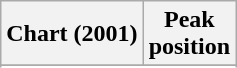<table class="wikitable">
<tr>
<th>Chart (2001)</th>
<th>Peak<br>position</th>
</tr>
<tr>
</tr>
<tr>
</tr>
<tr>
</tr>
</table>
